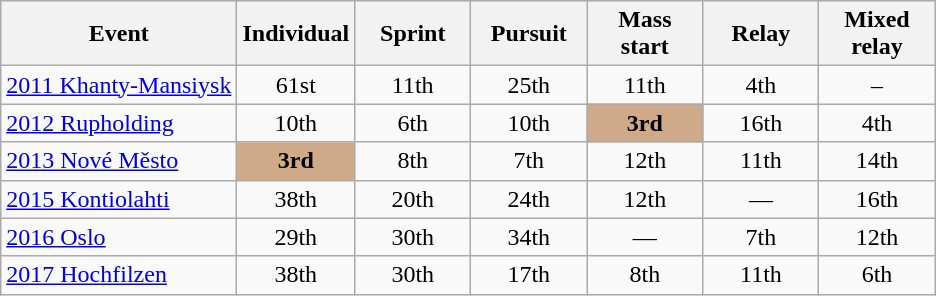<table class="wikitable" style="text-align: center;">
<tr ">
<th>Event</th>
<th style="text-align:center; width:70px;">Individual</th>
<th style="text-align:center; width:70px;">Sprint</th>
<th style="text-align:center; width:70px;">Pursuit</th>
<th style="text-align:center; width:70px;">Mass start</th>
<th style="text-align:center; width:70px;">Relay</th>
<th style="text-align:center; width:70px;">Mixed relay</th>
</tr>
<tr>
<td align=left> <a href='#'>2011 Khanty-Mansiysk</a></td>
<td>61st</td>
<td>11th</td>
<td>25th</td>
<td>11th</td>
<td>4th</td>
<td>–</td>
</tr>
<tr>
<td align=left> <a href='#'>2012 Rupholding</a></td>
<td>10th</td>
<td>6th</td>
<td>10th</td>
<td style="background:#cfaa88;"><strong>3rd</strong></td>
<td>16th</td>
<td>4th</td>
</tr>
<tr>
<td align=left> <a href='#'>2013 Nové Město</a></td>
<td style="background:#cfaa88;"><strong>3rd</strong></td>
<td>8th</td>
<td>7th</td>
<td>12th</td>
<td>11th</td>
<td>14th</td>
</tr>
<tr>
<td align=left> <a href='#'>2015 Kontiolahti</a></td>
<td>38th</td>
<td>20th</td>
<td>24th</td>
<td>12th</td>
<td>—</td>
<td>16th</td>
</tr>
<tr>
<td align=left> <a href='#'>2016 Oslo</a></td>
<td>29th</td>
<td>30th</td>
<td>34th</td>
<td>—</td>
<td>7th</td>
<td>12th</td>
</tr>
<tr>
<td align=left> <a href='#'>2017 Hochfilzen</a></td>
<td>38th</td>
<td>30th</td>
<td>17th</td>
<td>8th</td>
<td>11th</td>
<td>6th</td>
</tr>
</table>
